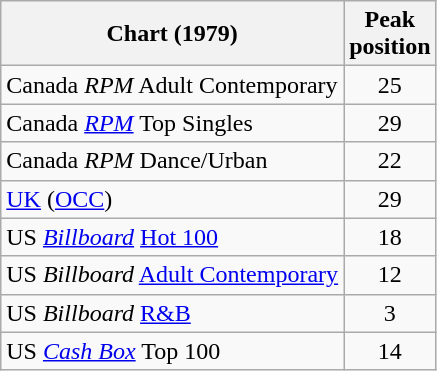<table class="wikitable sortable">
<tr>
<th>Chart (1979)</th>
<th>Peak<br>position</th>
</tr>
<tr>
<td>Canada <em>RPM</em> Adult Contemporary</td>
<td style="text-align:center;">25</td>
</tr>
<tr>
<td>Canada <em><a href='#'>RPM</a></em> Top Singles</td>
<td style="text-align:center;">29</td>
</tr>
<tr>
<td>Canada <em>RPM</em> Dance/Urban</td>
<td style="text-align:center;">22</td>
</tr>
<tr>
<td><a href='#'>UK</a> (<a href='#'>OCC</a>)</td>
<td style="text-align:center;">29</td>
</tr>
<tr>
<td>US <em><a href='#'>Billboard</a></em> <a href='#'>Hot 100</a></td>
<td style="text-align:center;">18</td>
</tr>
<tr>
<td>US <em>Billboard</em> <a href='#'>Adult Contemporary</a></td>
<td style="text-align:center;">12</td>
</tr>
<tr>
<td>US <em>Billboard</em> <a href='#'>R&B</a></td>
<td style="text-align:center;">3</td>
</tr>
<tr>
<td>US <a href='#'><em>Cash Box</em></a> Top 100</td>
<td style="text-align:center;">14</td>
</tr>
</table>
